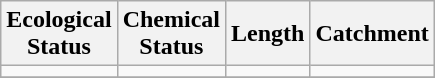<table class="wikitable">
<tr>
<th>Ecological<br>Status</th>
<th>Chemical<br>Status</th>
<th>Length</th>
<th>Catchment</th>
</tr>
<tr Brook>
<td></td>
<td></td>
<td></td>
<td></td>
</tr>
<tr>
</tr>
</table>
